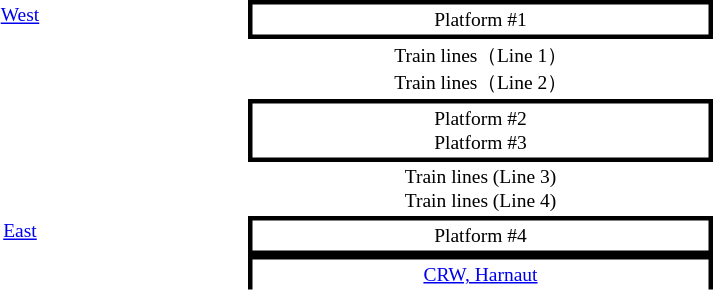<table cellspacing=0 cellpadding=2 style="text-align: center;font-size: small;">
<tr>
<td style= width:50px; valign=top><a href='#'>West</a></td>
<td style="width:300px; border-bottom:solid; border-top:solid; border-left:solid; border-right:solid;">Platform #1</td>
</tr>
<tr>
<td style="width:300px;" border-top:solid;valign=top></td>
<td style=valign=center>Train lines（Line 1）<br>Train lines（Line 2）</td>
</tr>
<tr>
<td style="width:50px;" valign=top></td>
<td style="width:300px;border-bottom:solid; border-top:solid; border-left:solid; border-right:solid;" valign=center>Platform #2<br>Platform #3</td>
</tr>
<tr>
<td style="width:50px;" valign=top></td>
<td style="width:300px;" valign=center>Train lines (Line 3)<br>Train lines (Line 4)</td>
</tr>
<tr>
<td style="width:50px;" valign=top><a href='#'>East</a></td>
<td style="width:300px; border-top:solid; border-left:solid; border-right:solid;border-bottom:solid;" valign=center>Platform #4</td>
</tr>
<tr>
<td style="width:50px;" valign=top></td>
<td style="width:300px; border-top:solid; border-left:solid; border-right:solid;" valign=center><a href='#'>CRW, Harnaut</a></td>
</tr>
</table>
